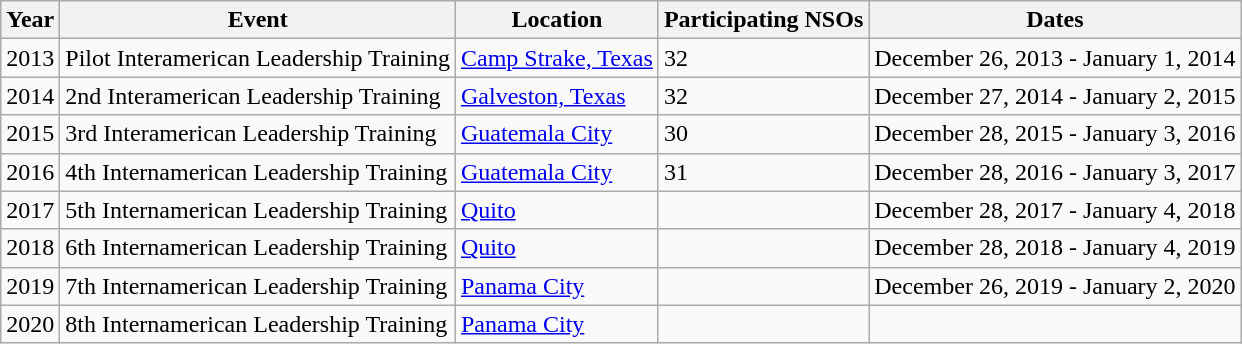<table class="wikitable" border="1">
<tr>
<th>Year</th>
<th>Event</th>
<th>Location</th>
<th>Participating NSOs</th>
<th>Dates</th>
</tr>
<tr>
<td>2013</td>
<td>Pilot Interamerican Leadership Training</td>
<td><a href='#'>Camp Strake, Texas</a></td>
<td>32</td>
<td>December 26, 2013 - January 1, 2014</td>
</tr>
<tr>
<td>2014</td>
<td>2nd Interamerican Leadership Training</td>
<td><a href='#'>Galveston, Texas</a></td>
<td>32</td>
<td>December 27, 2014 - January 2, 2015</td>
</tr>
<tr>
<td>2015</td>
<td>3rd Interamerican Leadership Training</td>
<td><a href='#'>Guatemala City</a></td>
<td>30</td>
<td>December 28, 2015 - January 3, 2016</td>
</tr>
<tr>
<td>2016</td>
<td>4th Internamerican Leadership Training</td>
<td><a href='#'>Guatemala City</a></td>
<td>31</td>
<td>December 28, 2016 - January 3, 2017</td>
</tr>
<tr>
<td>2017</td>
<td>5th Internamerican Leadership Training</td>
<td><a href='#'>Quito</a></td>
<td></td>
<td>December 28, 2017 - January 4, 2018</td>
</tr>
<tr>
<td>2018</td>
<td>6th Internamerican Leadership Training</td>
<td><a href='#'>Quito</a></td>
<td></td>
<td>December 28, 2018 - January 4, 2019</td>
</tr>
<tr>
<td>2019</td>
<td>7th Internamerican Leadership Training</td>
<td><a href='#'>Panama City</a></td>
<td></td>
<td>December 26, 2019 - January 2, 2020</td>
</tr>
<tr>
<td>2020</td>
<td>8th Internamerican Leadership Training</td>
<td><a href='#'>Panama City</a></td>
<td></td>
<td></td>
</tr>
</table>
